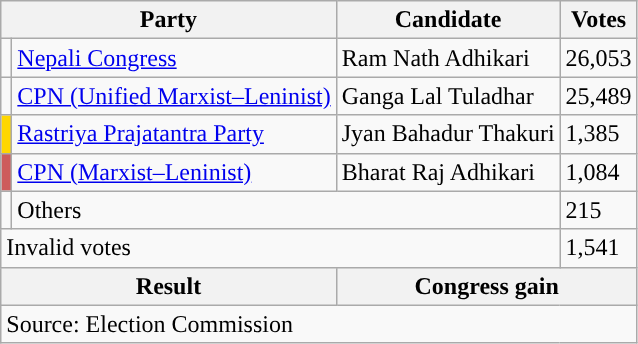<table class="wikitable">
<tr>
<th colspan="2">Party</th>
<th>Candidate</th>
<th>Votes</th>
</tr>
<tr>
<td style="background-color:"></td>
<td><a href='#'>Nepali Congress</a></td>
<td>Ram Nath Adhikari</td>
<td>26,053</td>
</tr>
<tr>
<td style="background-color:"></td>
<td><a href='#'>CPN (Unified Marxist–Leninist)</a></td>
<td>Ganga Lal Tuladhar</td>
<td>25,489</td>
</tr>
<tr>
<td style="background-color:gold"></td>
<td><a href='#'>Rastriya Prajatantra Party</a></td>
<td>Jyan Bahadur Thakuri</td>
<td>1,385</td>
</tr>
<tr>
<td style="background-color:indianred"></td>
<td><a href='#'>CPN (Marxist–Leninist)</a></td>
<td>Bharat Raj Adhikari</td>
<td>1,084</td>
</tr>
<tr>
<td></td>
<td colspan="2">Others</td>
<td>215</td>
</tr>
<tr>
<td colspan="3">Invalid votes</td>
<td>1,541</td>
</tr>
<tr>
<th colspan="2">Result</th>
<th colspan="2">Congress gain</th>
</tr>
<tr>
<td colspan="4">Source: Election Commission</td>
</tr>
</table>
